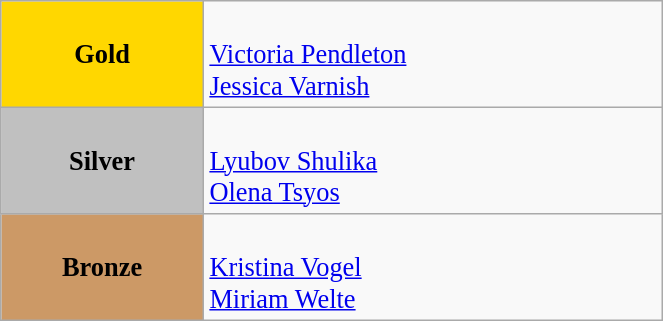<table class="wikitable" style=" text-align:center; font-size:110%;" width="35%">
<tr>
<td rowspan="1" bgcolor="gold"><strong>Gold</strong></td>
<td align=left><br><a href='#'>Victoria Pendleton</a><br><a href='#'>Jessica Varnish</a></td>
</tr>
<tr>
<td rowspan="1" bgcolor="silver"><strong>Silver</strong></td>
<td align=left><br><a href='#'>Lyubov Shulika</a><br><a href='#'>Olena Tsyos</a></td>
</tr>
<tr>
<td rowspan="1" bgcolor="#cc9966"><strong>Bronze</strong></td>
<td align=left><br><a href='#'>Kristina Vogel</a><br><a href='#'>Miriam Welte</a></td>
</tr>
</table>
